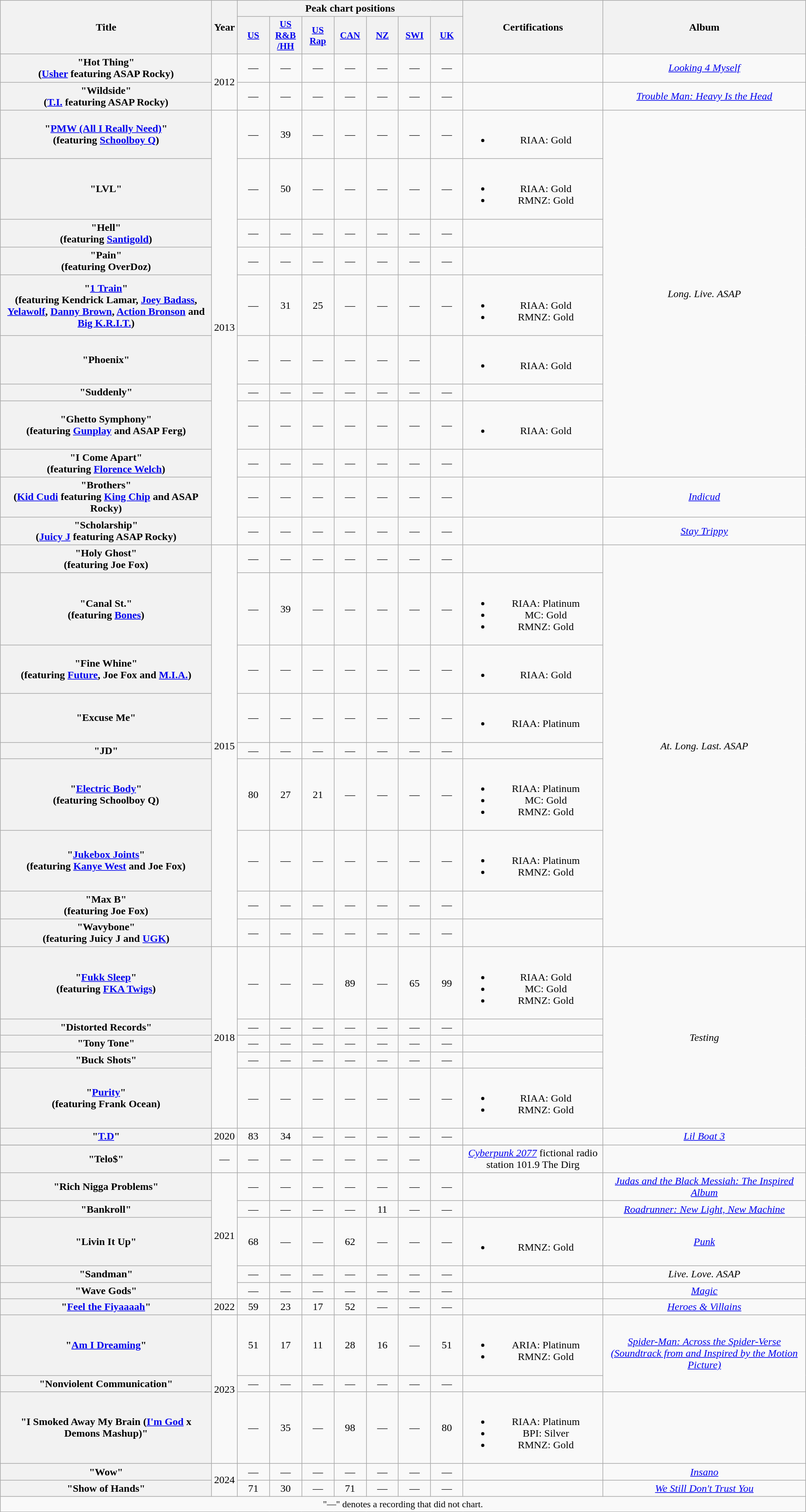<table class="wikitable plainrowheaders" style="text-align:center;">
<tr>
<th rowspan="2" style="width:20em;">Title</th>
<th rowspan="2">Year</th>
<th colspan="7">Peak chart positions</th>
<th rowspan="2">Certifications</th>
<th rowspan="2">Album</th>
</tr>
<tr>
<th scope="col" style="width:3em;font-size:90%;"><a href='#'>US</a><br></th>
<th scope="col" style="width:3em;font-size:90%;"><a href='#'>US<br>R&B<br>/HH</a><br></th>
<th scope="col" style="width:3em;font-size:90%;"><a href='#'>US<br>Rap</a><br></th>
<th scope="col" style="width:3em;font-size:90%;"><a href='#'>CAN</a><br></th>
<th scope="col" style="width:3em;font-size:90%;"><a href='#'>NZ</a><br></th>
<th scope="col" style="width:3em;font-size:90%;"><a href='#'>SWI</a><br></th>
<th scope="col" style="width:3em;font-size:90%;"><a href='#'>UK</a><br></th>
</tr>
<tr>
<th scope="row">"Hot Thing"<br><span>(<a href='#'>Usher</a> featuring ASAP Rocky)</span></th>
<td rowspan="2">2012</td>
<td>—</td>
<td>—</td>
<td>—</td>
<td>—</td>
<td>—</td>
<td>—</td>
<td>—</td>
<td></td>
<td><em><a href='#'>Looking 4 Myself</a></em></td>
</tr>
<tr>
<th scope="row">"Wildside"<br><span>(<a href='#'>T.I.</a> featuring ASAP Rocky)</span></th>
<td>—</td>
<td>—</td>
<td>—</td>
<td>—</td>
<td>—</td>
<td>—</td>
<td>—</td>
<td></td>
<td><em><a href='#'>Trouble Man: Heavy Is the Head</a></em></td>
</tr>
<tr>
<th scope="row">"<a href='#'>PMW (All I Really Need)</a>"<br><span>(featuring <a href='#'>Schoolboy Q</a>)</span></th>
<td rowspan="11">2013</td>
<td>—</td>
<td>39</td>
<td>—</td>
<td>—</td>
<td>—</td>
<td>—</td>
<td>—</td>
<td><br><ul><li>RIAA: Gold</li></ul></td>
<td rowspan="9"><em>Long. Live. ASAP</em></td>
</tr>
<tr>
<th scope="row">"LVL"</th>
<td>—</td>
<td>50</td>
<td>—</td>
<td>—</td>
<td>—</td>
<td>—</td>
<td>—</td>
<td><br><ul><li>RIAA: Gold</li><li>RMNZ: Gold</li></ul></td>
</tr>
<tr>
<th scope="row">"Hell"<br><span>(featuring <a href='#'>Santigold</a>)</span></th>
<td>—</td>
<td>—</td>
<td>—</td>
<td>—</td>
<td>—</td>
<td>—</td>
<td>—</td>
<td></td>
</tr>
<tr>
<th scope="row">"Pain"<br><span>(featuring OverDoz)</span></th>
<td>—</td>
<td>—</td>
<td>—</td>
<td>—</td>
<td>—</td>
<td>—</td>
<td>—</td>
<td></td>
</tr>
<tr>
<th scope="row">"<a href='#'>1 Train</a>"<br><span>(featuring Kendrick Lamar, <a href='#'>Joey Badass</a>, <a href='#'>Yelawolf</a>, <a href='#'>Danny Brown</a>, <a href='#'>Action Bronson</a> and <a href='#'>Big K.R.I.T.</a>)</span></th>
<td>—</td>
<td>31</td>
<td>25</td>
<td>—</td>
<td>—</td>
<td>—</td>
<td>—</td>
<td><br><ul><li>RIAA: Gold</li><li>RMNZ: Gold</li></ul></td>
</tr>
<tr>
<th scope="row">"Phoenix"</th>
<td>—</td>
<td>—</td>
<td>—</td>
<td>—</td>
<td>—</td>
<td>—</td>
<td></td>
<td><br><ul><li>RIAA: Gold</li></ul></td>
</tr>
<tr>
<th scope="row">"Suddenly"</th>
<td>—</td>
<td>—</td>
<td>—</td>
<td>—</td>
<td>—</td>
<td>—</td>
<td>—</td>
<td></td>
</tr>
<tr>
<th scope="row">"Ghetto Symphony"<br><span>(featuring <a href='#'>Gunplay</a> and ASAP Ferg)</span></th>
<td>—</td>
<td>—</td>
<td>—</td>
<td>—</td>
<td>—</td>
<td>—</td>
<td>—</td>
<td><br><ul><li>RIAA: Gold</li></ul></td>
</tr>
<tr>
<th scope="row">"I Come Apart"<br><span>(featuring <a href='#'>Florence Welch</a>)</span></th>
<td>—</td>
<td>—</td>
<td>—</td>
<td>—</td>
<td>—</td>
<td>—</td>
<td>—</td>
<td></td>
</tr>
<tr>
<th scope="row">"Brothers"<br><span>(<a href='#'>Kid Cudi</a> featuring <a href='#'>King Chip</a> and ASAP Rocky)</span></th>
<td>—</td>
<td>—</td>
<td>—</td>
<td>—</td>
<td>—</td>
<td>—</td>
<td>—</td>
<td></td>
<td><em><a href='#'>Indicud</a></em></td>
</tr>
<tr>
<th scope="row">"Scholarship"<br><span>(<a href='#'>Juicy J</a> featuring ASAP Rocky)</span></th>
<td>—</td>
<td>—</td>
<td>—</td>
<td>—</td>
<td>—</td>
<td>—</td>
<td>—</td>
<td></td>
<td><em><a href='#'>Stay Trippy</a></em></td>
</tr>
<tr>
<th scope="row">"Holy Ghost"<br><span>(featuring Joe Fox)</span></th>
<td rowspan="9">2015</td>
<td>—</td>
<td>—</td>
<td>—</td>
<td>—</td>
<td>—</td>
<td>—</td>
<td>—</td>
<td></td>
<td rowspan="9"><em>At. Long. Last. ASAP</em></td>
</tr>
<tr>
<th scope="row">"Canal St."<br><span>(featuring <a href='#'>Bones</a>)</span></th>
<td>—</td>
<td>39</td>
<td>—</td>
<td>—</td>
<td>—</td>
<td>—</td>
<td>—</td>
<td><br><ul><li>RIAA: Platinum</li><li>MC: Gold</li><li>RMNZ: Gold</li></ul></td>
</tr>
<tr>
<th scope="row">"Fine Whine"<br><span>(featuring <a href='#'>Future</a>, Joe Fox and <a href='#'>M.I.A.</a>)</span></th>
<td>—</td>
<td>—</td>
<td>—</td>
<td>—</td>
<td>—</td>
<td>—</td>
<td>—</td>
<td><br><ul><li>RIAA: Gold</li></ul></td>
</tr>
<tr>
<th scope="row">"Excuse Me"</th>
<td>—</td>
<td>—</td>
<td>—</td>
<td>—</td>
<td>—</td>
<td>—</td>
<td>—</td>
<td><br><ul><li>RIAA: Platinum</li></ul></td>
</tr>
<tr>
<th scope="row">"JD"</th>
<td>—</td>
<td>—</td>
<td>—</td>
<td>—</td>
<td>—</td>
<td>—</td>
<td>—</td>
<td></td>
</tr>
<tr>
<th scope="row">"<a href='#'>Electric Body</a>"<br><span>(featuring Schoolboy Q)</span></th>
<td>80</td>
<td>27</td>
<td>21</td>
<td>—</td>
<td>—</td>
<td>—</td>
<td>—</td>
<td><br><ul><li>RIAA: Platinum</li><li>MC: Gold</li><li>RMNZ: Gold</li></ul></td>
</tr>
<tr>
<th scope="row">"<a href='#'>Jukebox Joints</a>"<br><span>(featuring <a href='#'>Kanye West</a> and Joe Fox)</span></th>
<td>—</td>
<td>—</td>
<td>—</td>
<td>—</td>
<td>—</td>
<td>—</td>
<td>—</td>
<td><br><ul><li>RIAA: Platinum</li><li>RMNZ: Gold</li></ul></td>
</tr>
<tr>
<th scope="row">"Max B"<br><span>(featuring Joe Fox)</span></th>
<td>—</td>
<td>—</td>
<td>—</td>
<td>—</td>
<td>—</td>
<td>—</td>
<td>—</td>
<td></td>
</tr>
<tr>
<th scope="row">"Wavybone"<br><span>(featuring Juicy J and <a href='#'>UGK</a>)</span></th>
<td>—</td>
<td>—</td>
<td>—</td>
<td>—</td>
<td>—</td>
<td>—</td>
<td>—</td>
<td></td>
</tr>
<tr>
<th scope="row">"<a href='#'>Fukk Sleep</a>"<br><span>(featuring <a href='#'>FKA Twigs</a>)</span></th>
<td rowspan="5">2018</td>
<td>—</td>
<td>—</td>
<td>—</td>
<td>89</td>
<td>—</td>
<td>65</td>
<td>99</td>
<td><br><ul><li>RIAA: Gold</li><li>MC: Gold</li><li>RMNZ: Gold</li></ul></td>
<td rowspan="5"><em>Testing</em></td>
</tr>
<tr>
<th scope="row">"Distorted Records"</th>
<td>—</td>
<td>—</td>
<td>—</td>
<td>—</td>
<td>—</td>
<td>—</td>
<td>—</td>
<td></td>
</tr>
<tr>
<th scope="row">"Tony Tone"</th>
<td>—</td>
<td>—</td>
<td>—</td>
<td>—</td>
<td>—</td>
<td>—</td>
<td>—</td>
<td></td>
</tr>
<tr>
<th scope="row">"Buck Shots"</th>
<td>—</td>
<td>—</td>
<td>—</td>
<td>—</td>
<td>—</td>
<td>—</td>
<td>—</td>
<td></td>
</tr>
<tr>
<th scope="row">"<a href='#'>Purity</a>"<br><span>(featuring Frank Ocean)</span></th>
<td>—</td>
<td>—</td>
<td>—</td>
<td>—</td>
<td>—</td>
<td>—</td>
<td>—</td>
<td><br><ul><li>RIAA: Gold</li><li>RMNZ: Gold</li></ul></td>
</tr>
<tr>
<th scope="row">"<a href='#'>T.D</a>"<br></th>
<td rowspan="2">2020</td>
<td>83</td>
<td>34</td>
<td>—</td>
<td>—</td>
<td>—</td>
<td>—</td>
<td>—</td>
<td></td>
<td><em><a href='#'>Lil Boat 3</a></em></td>
</tr>
<tr>
</tr>
<tr>
<th scope="row">"Telo$"</th>
<td>—</td>
<td>—</td>
<td>—</td>
<td>—</td>
<td>—</td>
<td>—</td>
<td>—</td>
<td></td>
<td><em><a href='#'>Cyberpunk 2077</a></em> fictional radio station 101.9 The Dirg</td>
</tr>
<tr>
<th scope="row">"Rich Nigga Problems"</th>
<td rowspan="5">2021</td>
<td>—</td>
<td>—</td>
<td>—</td>
<td>—</td>
<td>—</td>
<td>—</td>
<td>—</td>
<td></td>
<td><em><a href='#'>Judas and the Black Messiah: The Inspired Album</a></em></td>
</tr>
<tr>
<th scope="row">"Bankroll"<br></th>
<td>—</td>
<td>—</td>
<td>—</td>
<td>—</td>
<td>11</td>
<td>—</td>
<td>—</td>
<td></td>
<td><em><a href='#'>Roadrunner: New Light, New Machine</a></em></td>
</tr>
<tr>
<th scope="row">"Livin It Up"<br></th>
<td>68</td>
<td>—</td>
<td>—</td>
<td>62</td>
<td>—</td>
<td>—</td>
<td>—</td>
<td><br><ul><li>RMNZ: Gold</li></ul></td>
<td><em><a href='#'>Punk</a></em></td>
</tr>
<tr>
<th scope="row">"Sandman"</th>
<td>—</td>
<td>—</td>
<td>—</td>
<td>—</td>
<td>—</td>
<td>—</td>
<td>—</td>
<td></td>
<td><em>Live. Love. ASAP</em></td>
</tr>
<tr>
<th scope="row">"Wave Gods"<br></th>
<td>—</td>
<td>—</td>
<td>—</td>
<td>—</td>
<td>—</td>
<td>—</td>
<td>—</td>
<td></td>
<td><em><a href='#'>Magic</a></em></td>
</tr>
<tr>
<th scope="row">"<a href='#'>Feel the Fiyaaaah</a>"<br></th>
<td>2022</td>
<td>59</td>
<td>23</td>
<td>17</td>
<td>52</td>
<td>—</td>
<td>—</td>
<td>—</td>
<td></td>
<td><em><a href='#'>Heroes & Villains</a></em></td>
</tr>
<tr>
<th scope="row">"<a href='#'>Am I Dreaming</a>"<br></th>
<td rowspan="3">2023</td>
<td>51</td>
<td>17</td>
<td>11</td>
<td>28</td>
<td>16</td>
<td>—</td>
<td>51</td>
<td><br><ul><li>ARIA: Platinum</li><li>RMNZ: Gold</li></ul></td>
<td rowspan="2"><em><a href='#'>Spider-Man: Across the Spider-Verse (Soundtrack from and Inspired by the Motion Picture)</a></em></td>
</tr>
<tr>
<th scope="row">"Nonviolent Communication"<br></th>
<td>—</td>
<td>—</td>
<td>—</td>
<td>—</td>
<td>—</td>
<td>—</td>
<td>—</td>
<td></td>
</tr>
<tr>
<th scope="row">"I Smoked Away My Brain (<a href='#'>I'm God</a> x Demons Mashup)"<br></th>
<td>—</td>
<td>35</td>
<td>—</td>
<td>98</td>
<td>—</td>
<td>—</td>
<td>80</td>
<td><br><ul><li>RIAA: Platinum</li><li>BPI: Silver</li><li>RMNZ: Gold</li></ul></td>
<td></td>
</tr>
<tr>
<th scope="row">"Wow"<br></th>
<td rowspan="2">2024</td>
<td>—</td>
<td>—</td>
<td>—</td>
<td>—</td>
<td>—</td>
<td>—</td>
<td>—</td>
<td></td>
<td><em><a href='#'>Insano</a></em></td>
</tr>
<tr>
<th scope="row">"Show of Hands"<br></th>
<td>71</td>
<td>30</td>
<td>—</td>
<td>71</td>
<td>—</td>
<td>—</td>
<td>—</td>
<td></td>
<td><em><a href='#'>We Still Don't Trust You</a></em></td>
</tr>
<tr>
<td colspan="13" style="font-size:90%">"—" denotes a recording that did not chart.</td>
</tr>
</table>
